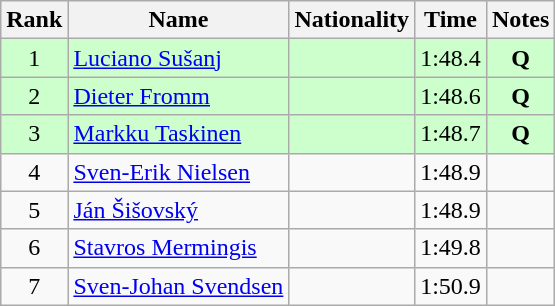<table class="wikitable sortable" style="text-align:center">
<tr>
<th>Rank</th>
<th>Name</th>
<th>Nationality</th>
<th>Time</th>
<th>Notes</th>
</tr>
<tr bgcolor=ccffcc>
<td>1</td>
<td align=left><a href='#'>Luciano Sušanj</a></td>
<td align=left></td>
<td>1:48.4</td>
<td><strong>Q</strong></td>
</tr>
<tr bgcolor=ccffcc>
<td>2</td>
<td align=left><a href='#'>Dieter Fromm</a></td>
<td align=left></td>
<td>1:48.6</td>
<td><strong>Q</strong></td>
</tr>
<tr bgcolor=ccffcc>
<td>3</td>
<td align=left><a href='#'>Markku Taskinen</a></td>
<td align=left></td>
<td>1:48.7</td>
<td><strong>Q</strong></td>
</tr>
<tr>
<td>4</td>
<td align=left><a href='#'>Sven-Erik Nielsen</a></td>
<td align=left></td>
<td>1:48.9</td>
<td></td>
</tr>
<tr>
<td>5</td>
<td align=left><a href='#'>Ján Šišovský</a></td>
<td align=left></td>
<td>1:48.9</td>
<td></td>
</tr>
<tr>
<td>6</td>
<td align=left><a href='#'>Stavros Mermingis</a></td>
<td align=left></td>
<td>1:49.8</td>
<td></td>
</tr>
<tr>
<td>7</td>
<td align=left><a href='#'>Sven-Johan Svendsen</a></td>
<td align=left></td>
<td>1:50.9</td>
<td></td>
</tr>
</table>
